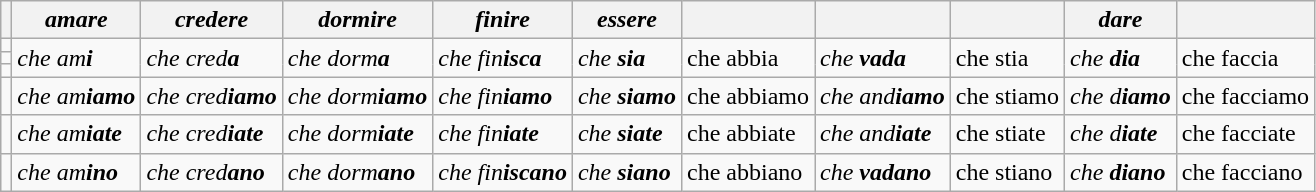<table class="wikitable">
<tr>
<th></th>
<th><em>am<span>are</span></em></th>
<th><em>cred<span>ere</span></em></th>
<th><em>dorm<span>ire</span></em></th>
<th><em>fin<span>ire</span></em></th>
<th><em>essere</em></th>
<th></th>
<th></th>
<th></th>
<th><em>dare</em></th>
<th></th>
</tr>
<tr>
<td></td>
<td rowspan=3><em>che am<span><strong>i</strong></span></em><br></td>
<td rowspan=3><em>che cred<span><strong>a</strong></span></em><br></td>
<td rowspan=3><em>che dorm<span><strong>a</strong></span></em><br></td>
<td rowspan=3><em>che fin<span><strong>isc</strong></span><span><strong>a</strong></span></em><br></td>
<td rowspan=3><em>che <strong>sia<strong><em><br></td>
<td rowspan=3></em>che </strong>abbia</em></strong><br></td>
<td rowspan=3><em>che <strong>vada<strong><em><br></td>
<td rowspan=3></em>che </strong>stia</em></strong><br></td>
<td rowspan=3><em>che <strong>dia<strong><em><br></td>
<td rowspan=3></em>che </strong>faccia</em></strong><br></td>
</tr>
<tr>
<td></td>
</tr>
<tr>
<td></td>
</tr>
<tr>
<td></td>
<td><em>che am<span><strong>iamo</strong></span></em><br></td>
<td><em>che cred<span><strong>iamo</strong></span></em><br></td>
<td><em>che dorm<span><strong>iamo</strong></span></em><br></td>
<td><em>che fin<span><strong>iamo</strong></span></em><br></td>
<td><em>che <strong>siamo<strong><em><br></td>
<td></em>che </strong>abbiamo</em></strong><br></td>
<td><em>che and<strong>iamo<strong><em><br></td>
<td></em>che st</strong>iamo</em></strong><br></td>
<td><em> che d<strong>iamo<strong><em><br></td>
<td></em>che </strong>facciamo</em></strong><br></td>
</tr>
<tr>
<td></td>
<td><em>che am<span><strong>iate</strong></span></em><br></td>
<td><em>che cred<span><strong>iate</strong></span></em><br></td>
<td><em>che dorm<span><strong>iate</strong></span></em><br></td>
<td><em>che fin<span><strong>iate</strong></span></em><br></td>
<td><em>che <strong>siate<strong><em><br></td>
<td></em>che </strong>abbiate</em></strong><br></td>
<td><em>che and<strong>iate<strong><em><br></td>
<td></em>che st</strong>iate</em></strong><br></td>
<td><em>che d<strong>iate<strong><em><br></td>
<td></em>che </strong>facciate</em></strong><br></td>
</tr>
<tr>
<td></td>
<td><em>che am<span><strong>ino</strong></span></em><br></td>
<td><em>che cred<span><strong>ano</strong></span></em><br></td>
<td><em>che dorm<span><strong>ano</strong></span></em><br></td>
<td><em>che fin<span><strong>isc</strong></span><span><strong>ano</strong></span></em><br></td>
<td><em>che <strong>siano<strong><em><br></td>
<td></em>che </strong>abbiano</em></strong><br></td>
<td><em>che <strong>vadano<strong><em><br></td>
<td></em>che </strong>stiano</em></strong><br></td>
<td><em>che <strong>diano<strong><em><br></td>
<td></em>che </strong>facciano</em></strong><br></td>
</tr>
</table>
